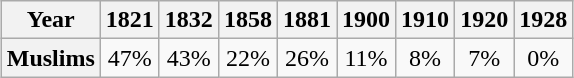<table class="wikitable" style="text-align:center; margin: 1em auto 1em auto">
<tr>
<th>Year</th>
<th>1821</th>
<th>1832</th>
<th>1858</th>
<th>1881</th>
<th>1900</th>
<th>1910</th>
<th>1920</th>
<th>1928</th>
</tr>
<tr>
<th>Muslims</th>
<td>47%</td>
<td>43%</td>
<td>22%</td>
<td>26%</td>
<td>11%</td>
<td>8%</td>
<td>7%</td>
<td>0%</td>
</tr>
</table>
